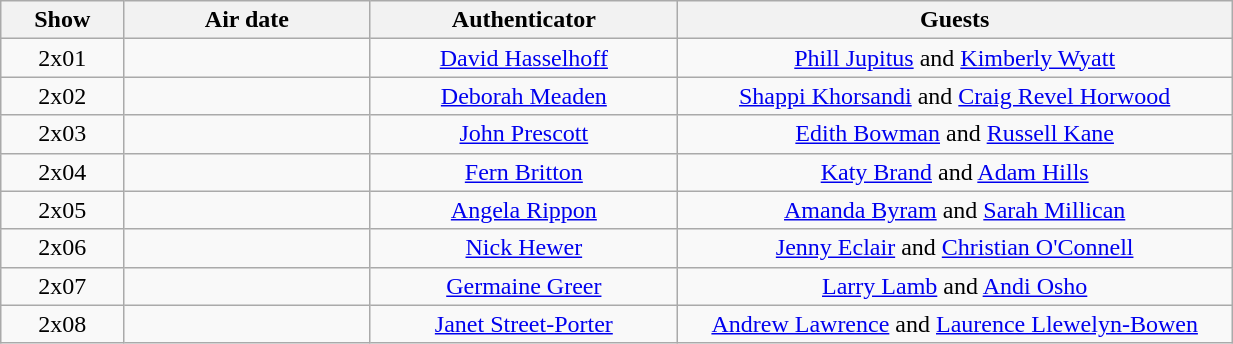<table class="wikitable" width="65%" style="text-align:center;">
<tr>
<th width="10%">Show</th>
<th width="20%">Air date</th>
<th width="25%">Authenticator</th>
<th width="45%">Guests</th>
</tr>
<tr>
<td>2x01</td>
<td></td>
<td><a href='#'>David Hasselhoff</a></td>
<td><a href='#'>Phill Jupitus</a> and <a href='#'>Kimberly Wyatt</a></td>
</tr>
<tr>
<td>2x02</td>
<td></td>
<td><a href='#'>Deborah Meaden</a></td>
<td><a href='#'>Shappi Khorsandi</a> and <a href='#'>Craig Revel Horwood</a></td>
</tr>
<tr>
<td>2x03</td>
<td></td>
<td><a href='#'>John Prescott</a></td>
<td><a href='#'>Edith Bowman</a> and <a href='#'>Russell Kane</a></td>
</tr>
<tr>
<td>2x04</td>
<td></td>
<td><a href='#'>Fern Britton</a></td>
<td><a href='#'>Katy Brand</a> and <a href='#'>Adam Hills</a></td>
</tr>
<tr>
<td>2x05</td>
<td></td>
<td><a href='#'>Angela Rippon</a></td>
<td><a href='#'>Amanda Byram</a> and <a href='#'>Sarah Millican</a></td>
</tr>
<tr>
<td>2x06</td>
<td></td>
<td><a href='#'>Nick Hewer</a></td>
<td><a href='#'>Jenny Eclair</a> and <a href='#'>Christian O'Connell</a></td>
</tr>
<tr>
<td>2x07</td>
<td></td>
<td><a href='#'>Germaine Greer</a></td>
<td><a href='#'>Larry Lamb</a> and <a href='#'>Andi Osho</a></td>
</tr>
<tr>
<td>2x08</td>
<td></td>
<td><a href='#'>Janet Street-Porter</a></td>
<td><a href='#'>Andrew Lawrence</a> and <a href='#'>Laurence Llewelyn-Bowen</a></td>
</tr>
</table>
